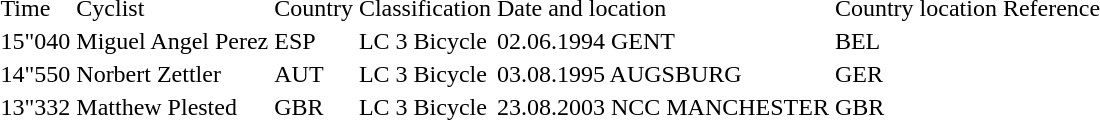<table>
<tr>
<td>Time</td>
<td>Cyclist</td>
<td>Country</td>
<td>Classification</td>
<td>Date and location</td>
<td>Country location</td>
<td>Reference</td>
</tr>
<tr>
<td>15"040</td>
<td>Miguel Angel Perez</td>
<td>ESP</td>
<td>LC 3 Bicycle</td>
<td>02.06.1994 GENT</td>
<td>BEL</td>
<td></td>
</tr>
<tr>
<td>14"550</td>
<td>Norbert Zettler</td>
<td>AUT</td>
<td>LC 3 Bicycle</td>
<td>03.08.1995 AUGSBURG</td>
<td>GER</td>
<td></td>
</tr>
<tr>
<td>13"332</td>
<td>Matthew Plested</td>
<td>GBR</td>
<td>LC 3 Bicycle</td>
<td>23.08.2003 NCC MANCHESTER</td>
<td>GBR</td>
<td></td>
</tr>
</table>
